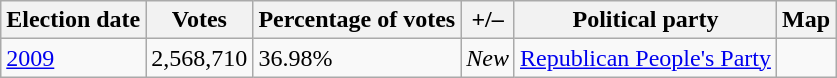<table class="wikitable" text-align:center;">
<tr>
<th>Election date</th>
<th>Votes</th>
<th>Percentage of votes</th>
<th>+/–</th>
<th>Political party</th>
<th>Map</th>
</tr>
<tr>
<td><a href='#'>2009</a></td>
<td>2,568,710</td>
<td>36.98%</td>
<td><em>New</em></td>
<td><a href='#'>Republican People's Party</a></td>
<td></td>
</tr>
</table>
